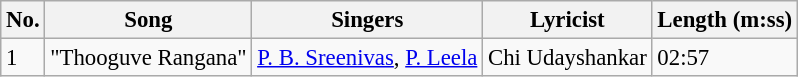<table class="wikitable" style="font-size:95%;">
<tr>
<th>No.</th>
<th>Song</th>
<th>Singers</th>
<th>Lyricist</th>
<th>Length (m:ss)</th>
</tr>
<tr>
<td>1</td>
<td>"Thooguve Rangana"</td>
<td><a href='#'>P. B. Sreenivas</a>, <a href='#'>P. Leela</a></td>
<td>Chi Udayshankar</td>
<td>02:57</td>
</tr>
</table>
